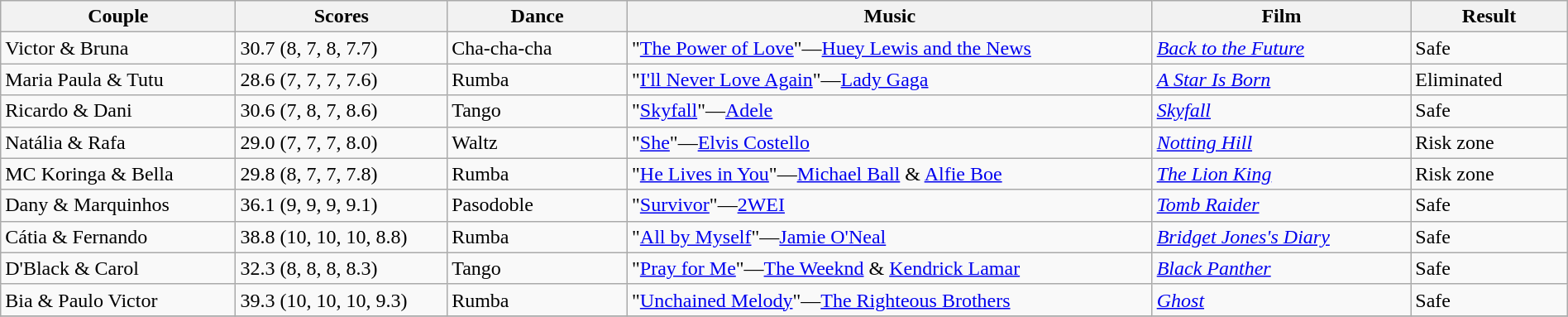<table class="wikitable sortable" style="width:100%;">
<tr>
<th width="15.0%">Couple</th>
<th width="13.5%">Scores</th>
<th width="11.5%">Dance</th>
<th width="33.5%">Music</th>
<th width="16.5%">Film</th>
<th width="10.0%">Result</th>
</tr>
<tr>
<td>Victor & Bruna</td>
<td>30.7 (8, 7, 8, 7.7)</td>
<td>Cha-cha-cha</td>
<td>"<a href='#'>The Power of Love</a>"—<a href='#'>Huey Lewis and the News</a></td>
<td><em><a href='#'>Back to the Future</a></em></td>
<td>Safe</td>
</tr>
<tr>
<td>Maria Paula & Tutu</td>
<td>28.6 (7, 7, 7, 7.6)</td>
<td>Rumba</td>
<td>"<a href='#'>I'll Never Love Again</a>"—<a href='#'>Lady Gaga</a></td>
<td><em><a href='#'>A Star Is Born</a></em></td>
<td>Eliminated</td>
</tr>
<tr>
<td>Ricardo & Dani</td>
<td>30.6 (7, 8, 7, 8.6)</td>
<td>Tango</td>
<td>"<a href='#'>Skyfall</a>"—<a href='#'>Adele</a></td>
<td><em><a href='#'>Skyfall</a></em></td>
<td>Safe</td>
</tr>
<tr>
<td>Natália & Rafa</td>
<td>29.0 (7, 7, 7, 8.0)</td>
<td>Waltz</td>
<td>"<a href='#'>She</a>"—<a href='#'>Elvis Costello</a></td>
<td><em><a href='#'>Notting Hill</a></em></td>
<td>Risk zone</td>
</tr>
<tr>
<td>MC Koringa & Bella</td>
<td>29.8 (8, 7, 7, 7.8)</td>
<td>Rumba</td>
<td>"<a href='#'>He Lives in You</a>"—<a href='#'>Michael Ball</a> & <a href='#'>Alfie Boe</a></td>
<td><em><a href='#'>The Lion King</a></em></td>
<td>Risk zone</td>
</tr>
<tr>
<td>Dany & Marquinhos</td>
<td>36.1 (9, 9, 9, 9.1)</td>
<td>Pasodoble</td>
<td>"<a href='#'>Survivor</a>"—<a href='#'>2WEI</a></td>
<td><em><a href='#'>Tomb Raider</a></em></td>
<td>Safe</td>
</tr>
<tr>
<td>Cátia & Fernando</td>
<td>38.8 (10, 10, 10, 8.8)</td>
<td>Rumba</td>
<td>"<a href='#'>All by Myself</a>"—<a href='#'>Jamie O'Neal</a></td>
<td><em><a href='#'>Bridget Jones's Diary</a></em></td>
<td>Safe</td>
</tr>
<tr>
<td>D'Black & Carol</td>
<td>32.3 (8, 8, 8, 8.3)</td>
<td>Tango</td>
<td>"<a href='#'>Pray for Me</a>"—<a href='#'>The Weeknd</a> & <a href='#'>Kendrick Lamar</a></td>
<td><em><a href='#'>Black Panther</a></em></td>
<td>Safe</td>
</tr>
<tr>
<td>Bia & Paulo Victor</td>
<td>39.3 (10, 10, 10, 9.3)</td>
<td>Rumba</td>
<td>"<a href='#'>Unchained Melody</a>"—<a href='#'>The Righteous Brothers</a></td>
<td><em><a href='#'>Ghost</a></em></td>
<td>Safe</td>
</tr>
<tr>
</tr>
</table>
